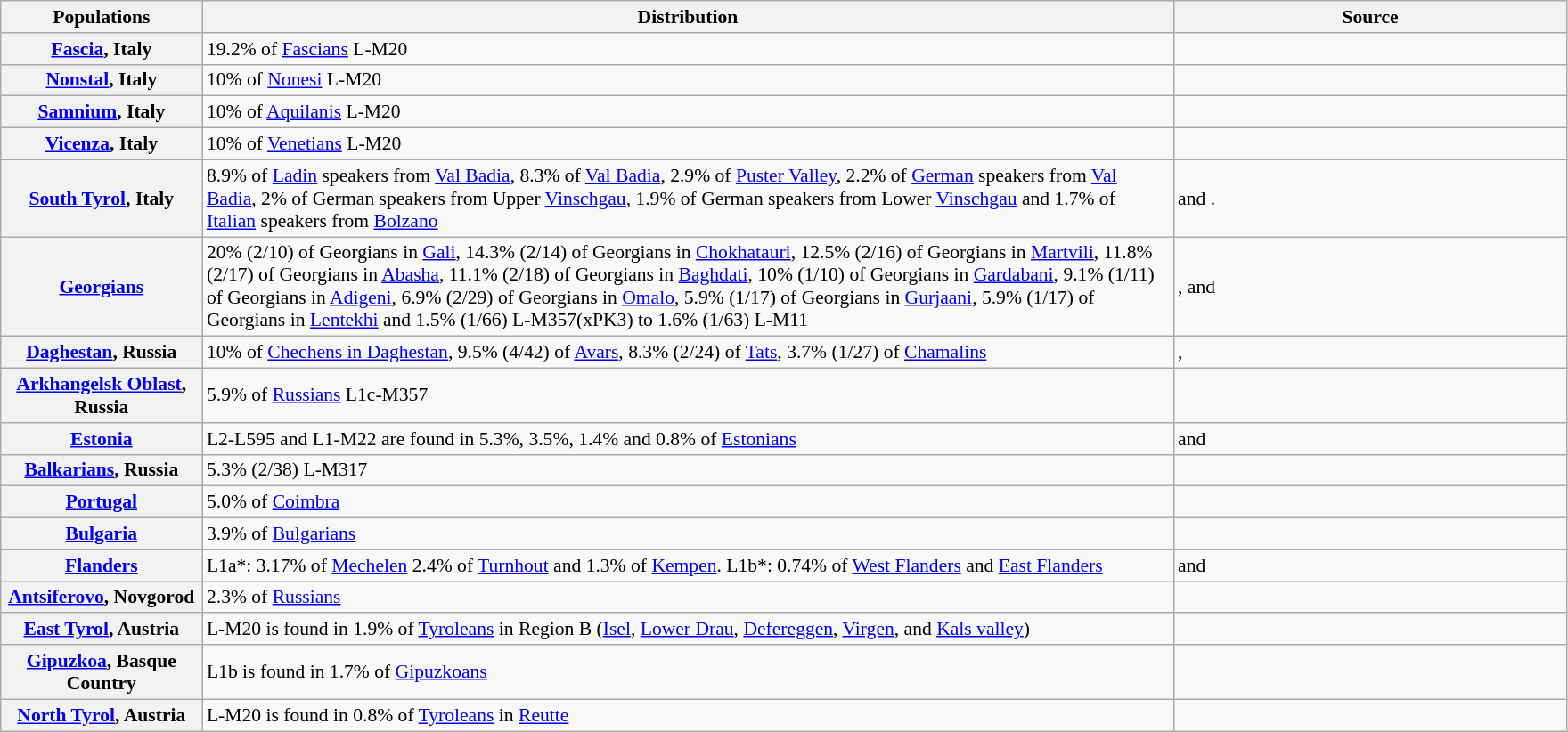<table class="wikitable sortable" style="text-align:left; font-size: 90%">
<tr>
<th style="width:10em;">Populations</th>
<th style="width:50em;">Distribution</th>
<th style="width:20em;">Source</th>
</tr>
<tr>
<th><a href='#'>Fascia</a>, Italy</th>
<td>19.2% of <a href='#'>Fascians</a> L-M20</td>
<td></td>
</tr>
<tr>
<th><a href='#'>Nonstal</a>, Italy</th>
<td>10% of <a href='#'>Nonesi</a> L-M20</td>
<td></td>
</tr>
<tr>
<th><a href='#'>Samnium</a>, Italy</th>
<td>10% of <a href='#'>Aquilanis</a> L-M20</td>
<td></td>
</tr>
<tr>
<th><a href='#'>Vicenza</a>, Italy</th>
<td>10% of <a href='#'>Venetians</a> L-M20</td>
<td></td>
</tr>
<tr>
<th><a href='#'>South Tyrol</a>, Italy</th>
<td>8.9% of <a href='#'>Ladin</a> speakers from <a href='#'>Val Badia</a>, 8.3% of <a href='#'>Val Badia</a>, 2.9% of <a href='#'>Puster Valley</a>, 2.2% of <a href='#'>German</a> speakers from <a href='#'>Val Badia</a>, 2% of German speakers from Upper <a href='#'>Vinschgau</a>, 1.9% of German speakers from Lower <a href='#'>Vinschgau</a> and 1.7% of <a href='#'>Italian</a> speakers from <a href='#'>Bolzano</a></td>
<td> and .</td>
</tr>
<tr>
<th><a href='#'>Georgians</a></th>
<td>20% (2/10) of Georgians in <a href='#'>Gali</a>, 14.3% (2/14) of Georgians in <a href='#'>Chokhatauri</a>, 12.5% (2/16) of Georgians in <a href='#'>Martvili</a>, 11.8% (2/17) of Georgians in <a href='#'>Abasha</a>, 11.1% (2/18) of Georgians in <a href='#'>Baghdati</a>, 10% (1/10) of Georgians in <a href='#'>Gardabani</a>, 9.1% (1/11) of Georgians in <a href='#'>Adigeni</a>, 6.9% (2/29) of Georgians in <a href='#'>Omalo</a>, 5.9% (1/17) of Georgians in <a href='#'>Gurjaani</a>, 5.9% (1/17) of Georgians in <a href='#'>Lentekhi</a> and 1.5% (1/66) L-M357(xPK3) to 1.6% (1/63) L-M11</td>
<td>,  and </td>
</tr>
<tr>
<th><a href='#'>Daghestan</a>, Russia</th>
<td>10% of <a href='#'>Chechens in Daghestan</a>, 9.5% (4/42) of <a href='#'>Avars</a>, 8.3% (2/24) of <a href='#'>Tats</a>, 3.7% (1/27) of <a href='#'>Chamalins</a></td>
<td>, </td>
</tr>
<tr>
<th><a href='#'>Arkhangelsk Oblast</a>, Russia</th>
<td>5.9% of <a href='#'>Russians</a> L1c-M357</td>
<td></td>
</tr>
<tr>
<th><a href='#'>Estonia</a></th>
<td>L2-L595 and L1-M22 are found in 5.3%, 3.5%, 1.4% and 0.8% of <a href='#'>Estonians</a></td>
<td> and </td>
</tr>
<tr>
<th><a href='#'>Balkarians</a>, Russia</th>
<td>5.3% (2/38) L-M317</td>
<td></td>
</tr>
<tr>
<th><a href='#'>Portugal</a></th>
<td>5.0% of <a href='#'>Coimbra</a></td>
<td></td>
</tr>
<tr>
<th><a href='#'>Bulgaria</a></th>
<td>3.9% of <a href='#'>Bulgarians</a></td>
<td></td>
</tr>
<tr>
<th><a href='#'>Flanders</a></th>
<td>L1a*: 3.17% of <a href='#'>Mechelen</a> 2.4% of <a href='#'>Turnhout</a> and 1.3% of <a href='#'>Kempen</a>. L1b*: 0.74% of <a href='#'>West Flanders</a> and <a href='#'>East Flanders</a></td>
<td> and </td>
</tr>
<tr>
<th><a href='#'>Antsiferovo</a>, Novgorod</th>
<td>2.3% of <a href='#'>Russians</a></td>
<td></td>
</tr>
<tr>
<th><a href='#'>East Tyrol</a>, Austria</th>
<td>L-M20 is found in 1.9% of <a href='#'>Tyroleans</a> in Region B (<a href='#'>Isel</a>, <a href='#'>Lower Drau</a>, <a href='#'>Defereggen</a>, <a href='#'>Virgen</a>, and <a href='#'>Kals valley</a>)</td>
<td></td>
</tr>
<tr>
<th><a href='#'>Gipuzkoa</a>, Basque Country</th>
<td>L1b is found in 1.7% of <a href='#'>Gipuzkoans</a></td>
<td></td>
</tr>
<tr>
<th><a href='#'>North Tyrol</a>, Austria</th>
<td>L-M20 is found in 0.8% of <a href='#'>Tyroleans</a> in <a href='#'>Reutte</a></td>
<td></td>
</tr>
</table>
